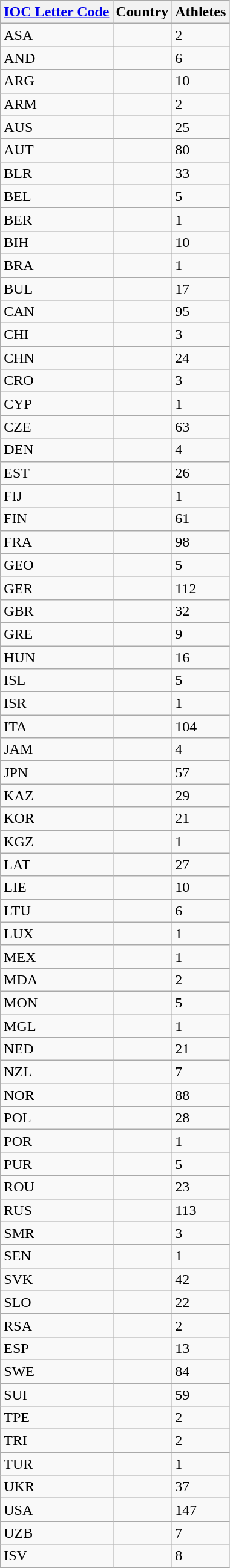<table class="wikitable sortable">
<tr>
<th><a href='#'>IOC Letter Code</a></th>
<th>Country</th>
<th>Athletes</th>
</tr>
<tr>
<td>ASA</td>
<td></td>
<td>2</td>
</tr>
<tr>
<td>AND</td>
<td></td>
<td>6</td>
</tr>
<tr>
<td>ARG</td>
<td></td>
<td>10</td>
</tr>
<tr>
<td>ARM</td>
<td></td>
<td>2</td>
</tr>
<tr>
<td>AUS</td>
<td></td>
<td>25</td>
</tr>
<tr>
<td>AUT</td>
<td></td>
<td>80</td>
</tr>
<tr>
<td>BLR</td>
<td></td>
<td>33</td>
</tr>
<tr>
<td>BEL</td>
<td></td>
<td>5</td>
</tr>
<tr>
<td>BER</td>
<td></td>
<td>1</td>
</tr>
<tr>
<td>BIH</td>
<td></td>
<td>10</td>
</tr>
<tr>
<td>BRA</td>
<td></td>
<td>1</td>
</tr>
<tr>
<td>BUL</td>
<td></td>
<td>17</td>
</tr>
<tr>
<td>CAN</td>
<td></td>
<td>95</td>
</tr>
<tr>
<td>CHI</td>
<td></td>
<td>3</td>
</tr>
<tr>
<td>CHN</td>
<td></td>
<td>24</td>
</tr>
<tr>
<td>CRO</td>
<td></td>
<td>3</td>
</tr>
<tr>
<td>CYP</td>
<td></td>
<td>1</td>
</tr>
<tr>
<td>CZE</td>
<td></td>
<td>63</td>
</tr>
<tr>
<td>DEN</td>
<td></td>
<td>4</td>
</tr>
<tr>
<td>EST</td>
<td></td>
<td>26</td>
</tr>
<tr>
<td>FIJ</td>
<td></td>
<td>1</td>
</tr>
<tr>
<td>FIN</td>
<td></td>
<td>61</td>
</tr>
<tr>
<td>FRA</td>
<td></td>
<td>98</td>
</tr>
<tr>
<td>GEO</td>
<td></td>
<td>5</td>
</tr>
<tr>
<td>GER</td>
<td></td>
<td>112</td>
</tr>
<tr>
<td>GBR</td>
<td></td>
<td>32</td>
</tr>
<tr>
<td>GRE</td>
<td></td>
<td>9</td>
</tr>
<tr>
<td>HUN</td>
<td></td>
<td>16</td>
</tr>
<tr>
<td>ISL</td>
<td></td>
<td>5</td>
</tr>
<tr>
<td>ISR</td>
<td></td>
<td>1</td>
</tr>
<tr>
<td>ITA</td>
<td></td>
<td>104</td>
</tr>
<tr>
<td>JAM</td>
<td></td>
<td>4</td>
</tr>
<tr>
<td>JPN</td>
<td></td>
<td>57</td>
</tr>
<tr>
<td>KAZ</td>
<td></td>
<td>29</td>
</tr>
<tr>
<td>KOR</td>
<td></td>
<td>21</td>
</tr>
<tr>
<td>KGZ</td>
<td></td>
<td>1</td>
</tr>
<tr>
<td>LAT</td>
<td></td>
<td>27</td>
</tr>
<tr>
<td>LIE</td>
<td></td>
<td>10</td>
</tr>
<tr>
<td>LTU</td>
<td></td>
<td>6</td>
</tr>
<tr>
<td>LUX</td>
<td></td>
<td>1</td>
</tr>
<tr>
<td>MEX</td>
<td></td>
<td>1</td>
</tr>
<tr>
<td>MDA</td>
<td></td>
<td>2</td>
</tr>
<tr>
<td>MON</td>
<td></td>
<td>5</td>
</tr>
<tr>
<td>MGL</td>
<td></td>
<td>1</td>
</tr>
<tr>
<td>NED</td>
<td></td>
<td>21</td>
</tr>
<tr>
<td>NZL</td>
<td></td>
<td>7</td>
</tr>
<tr>
<td>NOR</td>
<td></td>
<td>88</td>
</tr>
<tr>
<td>POL</td>
<td></td>
<td>28</td>
</tr>
<tr>
<td>POR</td>
<td></td>
<td>1</td>
</tr>
<tr>
<td>PUR</td>
<td></td>
<td>5</td>
</tr>
<tr>
<td>ROU</td>
<td></td>
<td>23</td>
</tr>
<tr>
<td>RUS</td>
<td></td>
<td>113</td>
</tr>
<tr>
<td>SMR</td>
<td></td>
<td>3</td>
</tr>
<tr>
<td>SEN</td>
<td></td>
<td>1</td>
</tr>
<tr>
<td>SVK</td>
<td></td>
<td>42</td>
</tr>
<tr>
<td>SLO</td>
<td></td>
<td>22</td>
</tr>
<tr>
<td>RSA</td>
<td></td>
<td>2</td>
</tr>
<tr>
<td>ESP</td>
<td></td>
<td>13</td>
</tr>
<tr>
<td>SWE</td>
<td></td>
<td>84</td>
</tr>
<tr>
<td>SUI</td>
<td></td>
<td>59</td>
</tr>
<tr>
<td>TPE</td>
<td></td>
<td>2</td>
</tr>
<tr>
<td>TRI</td>
<td></td>
<td>2</td>
</tr>
<tr>
<td>TUR</td>
<td></td>
<td>1</td>
</tr>
<tr>
<td>UKR</td>
<td></td>
<td>37</td>
</tr>
<tr>
<td>USA</td>
<td></td>
<td>147</td>
</tr>
<tr>
<td>UZB</td>
<td></td>
<td>7</td>
</tr>
<tr>
<td>ISV</td>
<td></td>
<td>8</td>
</tr>
</table>
